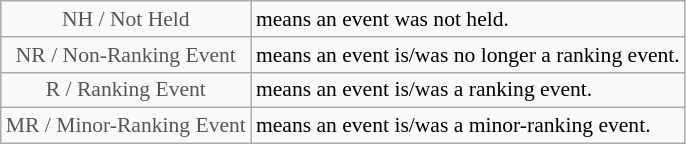<table class="wikitable" style="font-size:90%">
<tr>
<td style="text-align:center; color:#555555;" colspan="4">NH / Not Held</td>
<td>means an event was not held.</td>
</tr>
<tr>
<td style="text-align:center; color:#555555;" colspan="4">NR / Non-Ranking Event</td>
<td>means an event is/was no longer a ranking event.</td>
</tr>
<tr>
<td style="text-align:center; color:#555555;" colspan="4">R / Ranking Event</td>
<td>means an event is/was a ranking event.</td>
</tr>
<tr>
<td style="text-align:center; color:#555555;" colspan="4">MR / Minor-Ranking Event</td>
<td>means an event is/was a minor-ranking event.</td>
</tr>
</table>
